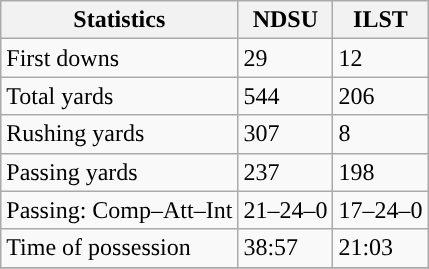<table class="wikitable" style="float: left;">
<tr>
<th>Statistics</th>
<th>NDSU</th>
<th>ILST</th>
</tr>
<tr>
<td>First downs</td>
<td>29</td>
<td>12</td>
</tr>
<tr>
<td>Total yards</td>
<td>544</td>
<td>206</td>
</tr>
<tr>
<td>Rushing yards</td>
<td>307</td>
<td>8</td>
</tr>
<tr>
<td>Passing yards</td>
<td>237</td>
<td>198</td>
</tr>
<tr>
<td>Passing: Comp–Att–Int</td>
<td>21–24–0</td>
<td>17–24–0</td>
</tr>
<tr>
<td>Time of possession</td>
<td>38:57</td>
<td>21:03</td>
</tr>
<tr>
</tr>
</table>
